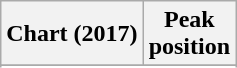<table class="wikitable sortable plainrowheaders" style="text-align:center">
<tr>
<th scope="col">Chart (2017)</th>
<th scope="col">Peak<br> position</th>
</tr>
<tr>
</tr>
<tr>
</tr>
</table>
